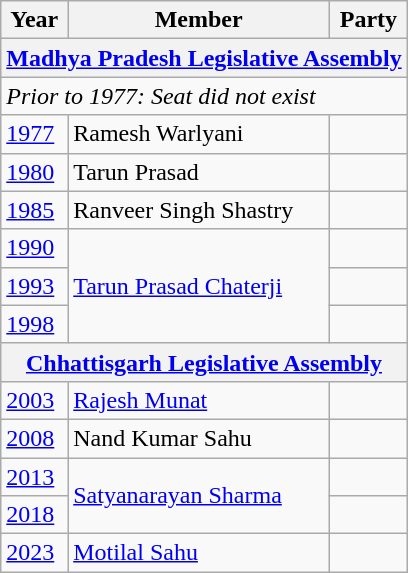<table class="wikitable sortable">
<tr>
<th>Year</th>
<th>Member</th>
<th colspan="2">Party</th>
</tr>
<tr>
<th colspan=4><a href='#'>Madhya Pradesh Legislative Assembly</a></th>
</tr>
<tr>
<td colspan="4"><em>Prior to 1977: Seat did not exist</em></td>
</tr>
<tr>
<td><a href='#'>1977</a></td>
<td>Ramesh Warlyani</td>
<td></td>
</tr>
<tr>
<td><a href='#'>1980</a></td>
<td>Tarun Prasad</td>
<td></td>
</tr>
<tr>
<td><a href='#'>1985</a></td>
<td>Ranveer Singh Shastry</td>
<td></td>
</tr>
<tr>
<td><a href='#'>1990</a></td>
<td rowspan="3"><a href='#'>Tarun Prasad Chaterji</a></td>
<td></td>
</tr>
<tr>
<td><a href='#'>1993</a></td>
<td></td>
</tr>
<tr>
<td><a href='#'>1998</a></td>
</tr>
<tr>
<th colspan=4><a href='#'>Chhattisgarh Legislative Assembly</a></th>
</tr>
<tr>
<td><a href='#'>2003</a></td>
<td><a href='#'>Rajesh Munat</a></td>
<td></td>
</tr>
<tr>
<td><a href='#'>2008</a></td>
<td>Nand Kumar Sahu</td>
</tr>
<tr>
<td><a href='#'>2013</a></td>
<td rowspan="2"><a href='#'>Satyanarayan Sharma</a></td>
<td></td>
</tr>
<tr>
<td><a href='#'>2018</a></td>
</tr>
<tr>
<td><a href='#'>2023</a></td>
<td><a href='#'>Motilal Sahu</a></td>
<td></td>
</tr>
</table>
